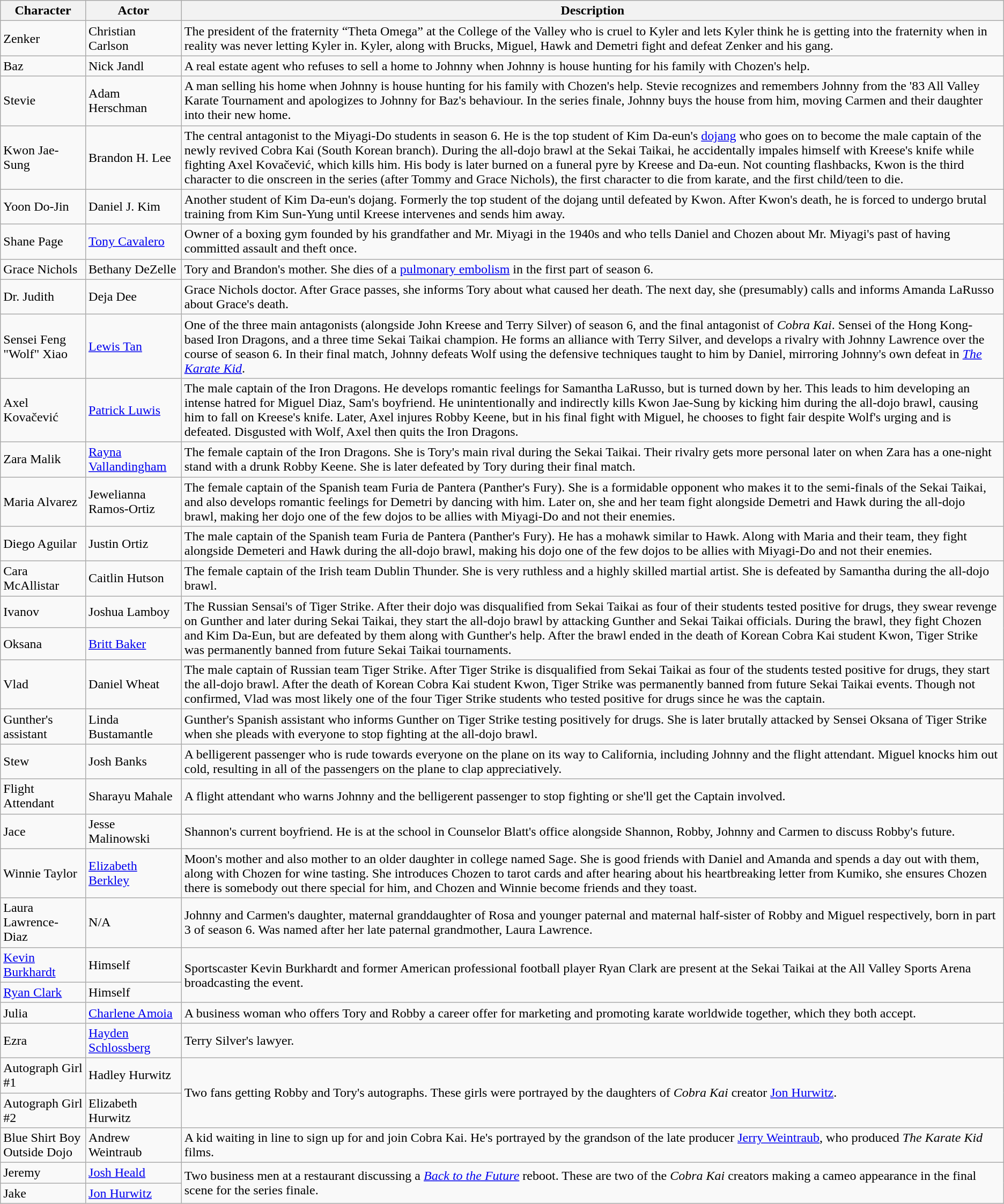<table class="wikitable">
<tr>
<th>Character</th>
<th>Actor</th>
<th>Description</th>
</tr>
<tr>
<td>Zenker</td>
<td>Christian Carlson</td>
<td>The president of the fraternity “Theta Omega” at the College of the Valley who is cruel to Kyler and lets Kyler think he is getting into the fraternity when in reality was never letting Kyler in. Kyler, along with Brucks, Miguel, Hawk and Demetri fight and defeat Zenker and his gang.</td>
</tr>
<tr>
<td>Baz</td>
<td>Nick Jandl</td>
<td>A real estate agent who refuses to sell a home to Johnny when Johnny is house hunting for his family with Chozen's help.</td>
</tr>
<tr>
<td>Stevie</td>
<td>Adam Herschman</td>
<td>A man selling his home when Johnny is house hunting for his family with Chozen's help. Stevie recognizes and remembers Johnny from the '83 All Valley Karate Tournament and apologizes to Johnny for Baz's behaviour. In the series finale, Johnny buys the house from him, moving Carmen and their daughter into their new home.</td>
</tr>
<tr>
<td>Kwon Jae-Sung</td>
<td>Brandon H. Lee</td>
<td>The central antagonist to the Miyagi-Do students in season 6. He is the top student of Kim Da-eun's <a href='#'>dojang</a> who goes on to become the male captain of the newly revived Cobra Kai (South Korean branch). During the all-dojo brawl at the Sekai Taikai, he accidentally impales himself with Kreese's knife while fighting Axel Kovačević, which kills him. His body is later burned on a funeral pyre by Kreese and Da-eun. Not counting flashbacks, Kwon is the third character to die onscreen in the series (after Tommy and Grace Nichols), the first character to die from karate, and the first child/teen to die.</td>
</tr>
<tr>
<td>Yoon Do-Jin</td>
<td>Daniel J. Kim</td>
<td>Another student of Kim Da-eun's dojang. Formerly the top student of the dojang until defeated by Kwon. After Kwon's death, he is forced to undergo brutal training from Kim Sun-Yung until Kreese intervenes and sends him away.</td>
</tr>
<tr>
<td>Shane Page</td>
<td><a href='#'>Tony Cavalero</a></td>
<td>Owner of a boxing gym founded by his grandfather and Mr. Miyagi in the 1940s and who tells Daniel and Chozen about Mr. Miyagi's past of having committed assault and theft once.</td>
</tr>
<tr>
<td>Grace Nichols</td>
<td>Bethany DeZelle</td>
<td>Tory and Brandon's mother. She dies of a <a href='#'>pulmonary embolism</a> in the first part of season 6.</td>
</tr>
<tr>
<td>Dr. Judith</td>
<td>Deja Dee</td>
<td>Grace Nichols doctor. After Grace passes, she informs Tory about what caused her death. The next day, she (presumably) calls and informs Amanda LaRusso about Grace's death.</td>
</tr>
<tr>
<td>Sensei Feng "Wolf" Xiao</td>
<td><a href='#'>Lewis Tan</a></td>
<td>One of the three main antagonists (alongside John Kreese and Terry Silver) of season 6, and the final antagonist of <em>Cobra Kai</em>. Sensei of the Hong Kong-based Iron Dragons, and a three time Sekai Taikai champion. He forms an alliance with Terry Silver, and develops a rivalry with Johnny Lawrence over the course of season 6. In their final match, Johnny defeats Wolf using the defensive techniques taught to him by Daniel, mirroring Johnny's own defeat in <em><a href='#'>The Karate Kid</a></em>.</td>
</tr>
<tr>
<td>Axel Kovačević</td>
<td><a href='#'>Patrick Luwis</a></td>
<td>The male captain of the Iron Dragons. He develops romantic feelings for Samantha LaRusso, but is turned down by her. This leads to him developing an intense hatred for Miguel Diaz, Sam's boyfriend. He unintentionally and indirectly kills Kwon Jae-Sung by kicking him during the all-dojo brawl, causing him to fall on Kreese's knife. Later, Axel injures Robby Keene, but in his final fight with Miguel, he chooses to fight fair despite Wolf's urging and is defeated. Disgusted with Wolf, Axel then quits the Iron Dragons.</td>
</tr>
<tr>
<td>Zara Malik</td>
<td><a href='#'>Rayna Vallandingham</a></td>
<td>The female captain of the Iron Dragons. She is Tory's main rival during the Sekai Taikai. Their rivalry gets more personal later on when Zara has a one-night stand with a drunk Robby Keene. She is later defeated by Tory during their final match.</td>
</tr>
<tr>
<td>Maria Alvarez</td>
<td>Jewelianna Ramos-Ortiz</td>
<td>The female captain of the Spanish team Furia de Pantera (Panther's Fury). She is a formidable opponent who makes it to the semi-finals of the Sekai Taikai, and also develops romantic feelings for Demetri by dancing with him. Later on, she and her team fight alongside Demetri and Hawk during the all-dojo brawl, making her dojo one of the few dojos to be allies with Miyagi-Do and not their enemies.</td>
</tr>
<tr>
<td>Diego Aguilar</td>
<td>Justin Ortiz</td>
<td>The male captain of the Spanish team Furia de Pantera (Panther's Fury). He has a mohawk similar to Hawk. Along with Maria and their team, they fight alongside Demeteri and Hawk during the all-dojo brawl, making his dojo one of the few dojos to be allies with Miyagi-Do and not their enemies.</td>
</tr>
<tr>
<td>Cara McAllistar</td>
<td>Caitlin Hutson</td>
<td>The female captain of the Irish team Dublin Thunder. She is very ruthless and a highly skilled martial artist. She is defeated by Samantha during the all-dojo brawl.</td>
</tr>
<tr>
<td>Ivanov</td>
<td>Joshua Lamboy</td>
<td rowspan="2">The Russian Sensai's of Tiger Strike. After their dojo was disqualified from Sekai Taikai as four of their students tested positive for drugs, they swear revenge on Gunther and later during Sekai Taikai, they start the all-dojo brawl by attacking Gunther and Sekai Taikai officials. During the brawl, they fight Chozen and Kim Da-Eun, but are defeated by them along with Gunther's help. After the brawl ended in the death of Korean Cobra Kai student Kwon, Tiger Strike was permanently banned from future Sekai Taikai tournaments.</td>
</tr>
<tr>
<td>Oksana</td>
<td><a href='#'>Britt Baker</a></td>
</tr>
<tr>
<td>Vlad</td>
<td>Daniel Wheat</td>
<td>The male captain of Russian team Tiger Strike. After Tiger Strike is disqualified from Sekai Taikai as four of the students tested positive for drugs, they start the all-dojo brawl. After the death of Korean Cobra Kai student Kwon, Tiger Strike was permanently banned from future Sekai Taikai events. Though not confirmed, Vlad was most likely one of the four Tiger Strike students who tested positive for drugs since he was the captain.</td>
</tr>
<tr>
<td>Gunther's assistant</td>
<td>Linda Bustamantle</td>
<td>Gunther's Spanish assistant who informs Gunther on Tiger Strike testing positively for drugs. She is later brutally attacked by Sensei Oksana of Tiger Strike when she pleads with everyone to stop fighting at the all-dojo brawl.</td>
</tr>
<tr>
<td>Stew</td>
<td>Josh Banks</td>
<td>A belligerent passenger who is rude towards everyone on the plane on its way to California, including Johnny and the flight attendant. Miguel knocks him out cold, resulting in all of the passengers on the plane to clap appreciatively.</td>
</tr>
<tr>
<td>Flight Attendant</td>
<td>Sharayu Mahale</td>
<td>A flight attendant who warns Johnny and the belligerent passenger to stop fighting or she'll get the Captain involved.</td>
</tr>
<tr>
<td>Jace</td>
<td>Jesse Malinowski</td>
<td>Shannon's current boyfriend. He is at the school in Counselor Blatt's office alongside Shannon, Robby, Johnny and Carmen to discuss Robby's future.</td>
</tr>
<tr>
<td>Winnie Taylor</td>
<td><a href='#'>Elizabeth Berkley</a></td>
<td>Moon's mother and also mother to an older daughter in college named Sage. She is good friends with Daniel and Amanda and spends a day out with them, along with Chozen for wine tasting. She introduces Chozen to tarot cards and after hearing about his heartbreaking letter from Kumiko, she ensures Chozen there is somebody out there special for him, and Chozen and Winnie become friends and they toast.</td>
</tr>
<tr>
<td>Laura Lawrence-Diaz</td>
<td>N/A</td>
<td>Johnny and Carmen's daughter, maternal granddaughter of Rosa and younger paternal and maternal half-sister of Robby and Miguel respectively, born in part 3 of season 6. Was named after her late paternal grandmother, Laura Lawrence.</td>
</tr>
<tr>
<td><a href='#'>Kevin Burkhardt</a></td>
<td>Himself</td>
<td rowspan="2">Sportscaster Kevin Burkhardt and former American professional football player Ryan Clark are present at the Sekai Taikai at the All Valley Sports Arena broadcasting the event.</td>
</tr>
<tr>
<td><a href='#'>Ryan Clark</a></td>
<td>Himself</td>
</tr>
<tr>
<td>Julia</td>
<td><a href='#'>Charlene Amoia</a></td>
<td>A business woman who offers Tory and Robby a career offer for marketing and promoting karate worldwide together, which they both accept.</td>
</tr>
<tr>
<td>Ezra</td>
<td><a href='#'>Hayden Schlossberg</a></td>
<td>Terry Silver's lawyer.</td>
</tr>
<tr>
<td>Autograph Girl #1</td>
<td>Hadley Hurwitz</td>
<td rowspan="2">Two fans getting Robby and Tory's autographs. These girls were portrayed by the daughters of <em>Cobra Kai</em> creator <a href='#'>Jon Hurwitz</a>.</td>
</tr>
<tr>
<td>Autograph Girl #2</td>
<td>Elizabeth Hurwitz</td>
</tr>
<tr>
<td>Blue Shirt Boy Outside Dojo</td>
<td>Andrew Weintraub</td>
<td>A kid waiting in line to sign up for and join Cobra Kai. He's portrayed by the grandson of the late producer <a href='#'>Jerry Weintraub</a>, who produced <em>The Karate Kid</em> films.</td>
</tr>
<tr>
<td>Jeremy</td>
<td><a href='#'>Josh Heald</a></td>
<td rowspan="2">Two business men at a restaurant discussing a <em><a href='#'>Back to the Future</a></em> reboot. These are two of the <em>Cobra Kai</em> creators making a cameo appearance in the final scene for the series finale.</td>
</tr>
<tr>
<td>Jake</td>
<td><a href='#'>Jon Hurwitz</a></td>
</tr>
</table>
